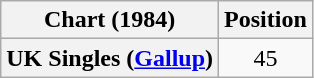<table class="wikitable plainrowheaders" style="text-align:center">
<tr>
<th scope="col">Chart (1984)</th>
<th scope="col">Position</th>
</tr>
<tr>
<th scope="row">UK Singles (<a href='#'>Gallup</a>)</th>
<td>45</td>
</tr>
</table>
